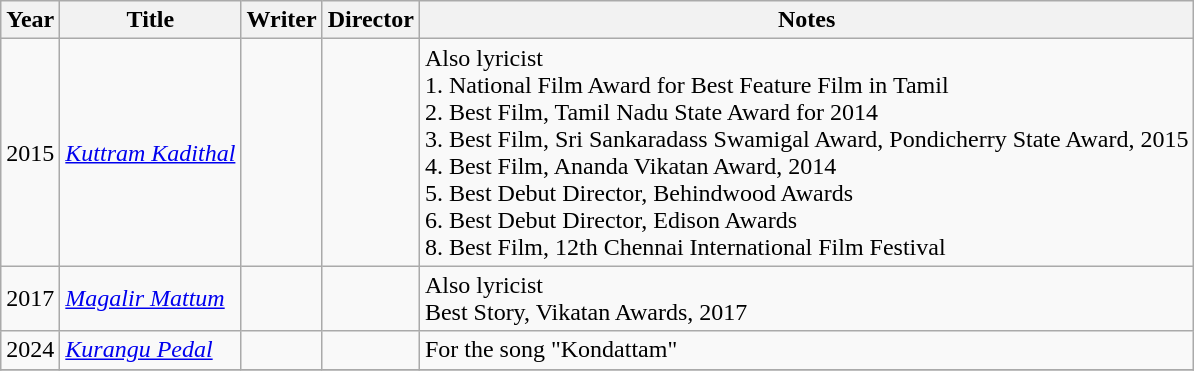<table class="wikitable sortable">
<tr>
<th>Year</th>
<th>Title</th>
<th>Writer</th>
<th>Director</th>
<th>Notes</th>
</tr>
<tr>
<td>2015</td>
<td><em><a href='#'>Kuttram Kadithal</a></em></td>
<td></td>
<td></td>
<td>Also lyricist<br>1. National Film Award for Best Feature Film in Tamil <br>2. Best Film, Tamil Nadu State Award for 2014<br>3. Best Film, Sri Sankaradass Swamigal Award, Pondicherry State Award, 2015<br>4. Best Film, Ananda Vikatan Award, 2014<br>5. Best Debut Director, Behindwood Awards<br>6. Best Debut Director, Edison Awards<br>8. Best Film, 12th Chennai International Film Festival<br></td>
</tr>
<tr>
<td>2017</td>
<td><em><a href='#'>Magalir Mattum</a></em></td>
<td></td>
<td></td>
<td>Also lyricist<br> Best Story, Vikatan Awards, 2017</td>
</tr>
<tr>
<td>2024</td>
<td><em><a href='#'>Kurangu Pedal</a></em></td>
<td></td>
<td></td>
<td>For the song "Kondattam"</td>
</tr>
<tr>
</tr>
</table>
